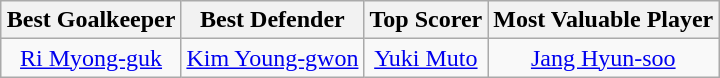<table class="wikitable" style="margin: 0 auto;">
<tr>
<th>Best Goalkeeper</th>
<th>Best Defender</th>
<th>Top Scorer</th>
<th>Most Valuable Player</th>
</tr>
<tr>
<td align=center> <a href='#'>Ri Myong-guk</a></td>
<td align=center> <a href='#'>Kim Young-gwon</a></td>
<td align=center> <a href='#'>Yuki Muto</a></td>
<td align=center> <a href='#'>Jang Hyun-soo</a></td>
</tr>
</table>
